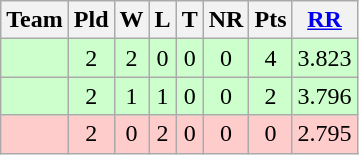<table class="wikitable" style="text-align:center">
<tr>
<th>Team</th>
<th>Pld</th>
<th>W</th>
<th>L</th>
<th>T</th>
<th>NR</th>
<th>Pts</th>
<th><a href='#'>RR</a></th>
</tr>
<tr style="background:#cfc;">
<td align=left></td>
<td>2</td>
<td>2</td>
<td>0</td>
<td>0</td>
<td>0</td>
<td>4</td>
<td>3.823</td>
</tr>
<tr style="background:#cfc;">
<td align=left></td>
<td>2</td>
<td>1</td>
<td>1</td>
<td>0</td>
<td>0</td>
<td>2</td>
<td>3.796</td>
</tr>
<tr style="background:#fcc;">
<td align=left></td>
<td>2</td>
<td>0</td>
<td>2</td>
<td>0</td>
<td>0</td>
<td>0</td>
<td>2.795</td>
</tr>
</table>
